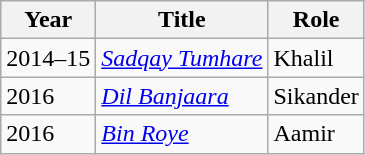<table class="wikitable sortable">
<tr style="text align:center;">
<th>Year</th>
<th>Title</th>
<th>Role</th>
</tr>
<tr>
<td>2014–15</td>
<td><em><a href='#'>Sadqay Tumhare</a></em></td>
<td>Khalil</td>
</tr>
<tr>
<td>2016</td>
<td><em><a href='#'>Dil Banjaara</a></em></td>
<td>Sikander</td>
</tr>
<tr>
<td>2016</td>
<td><a href='#'><em>Bin Roye</em></a></td>
<td>Aamir</td>
</tr>
</table>
